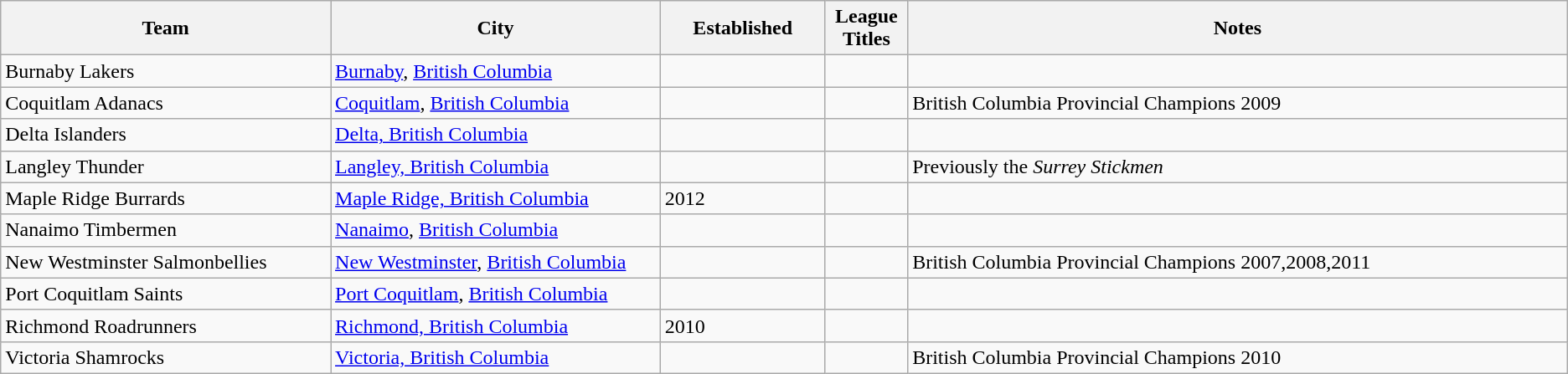<table class="wikitable sortable">
<tr>
<th bgcolor="#DDDDFF" width="20%">Team</th>
<th bgcolor="#DDDDFF" width="20%">City</th>
<th bgcolor="#DDDDFF" width="10%">Established</th>
<th bgcolor="#DDDDFF" width="5%">League Titles</th>
<th bgcolor="#DDDDFF" width="40%" class="unsortable">Notes</th>
</tr>
<tr>
<td>Burnaby Lakers</td>
<td><a href='#'>Burnaby</a>, <a href='#'>British Columbia</a></td>
<td> </td>
<td></td>
<td></td>
</tr>
<tr>
<td>Coquitlam Adanacs</td>
<td><a href='#'>Coquitlam</a>, <a href='#'>British Columbia</a></td>
<td> </td>
<td></td>
<td>British Columbia Provincial Champions 2009</td>
</tr>
<tr>
<td>Delta Islanders</td>
<td><a href='#'>Delta, British Columbia</a></td>
<td> </td>
<td></td>
<td></td>
</tr>
<tr>
<td>Langley Thunder</td>
<td><a href='#'>Langley, British Columbia</a></td>
<td> </td>
<td></td>
<td>Previously the <em>Surrey Stickmen</em></td>
</tr>
<tr>
<td>Maple Ridge Burrards</td>
<td><a href='#'>Maple Ridge, British Columbia</a></td>
<td>2012</td>
<td></td>
<td></td>
</tr>
<tr>
<td>Nanaimo Timbermen</td>
<td><a href='#'>Nanaimo</a>, <a href='#'>British Columbia</a></td>
<td> </td>
<td></td>
<td></td>
</tr>
<tr>
<td>New Westminster Salmonbellies</td>
<td><a href='#'>New Westminster</a>, <a href='#'>British Columbia</a></td>
<td> </td>
<td></td>
<td>British Columbia Provincial Champions 2007,2008,2011</td>
</tr>
<tr>
<td>Port Coquitlam Saints</td>
<td><a href='#'>Port Coquitlam</a>, <a href='#'>British Columbia</a></td>
<td> </td>
<td></td>
<td></td>
</tr>
<tr>
<td>Richmond Roadrunners</td>
<td><a href='#'>Richmond, British Columbia</a></td>
<td>2010</td>
<td></td>
<td></td>
</tr>
<tr>
<td>Victoria Shamrocks</td>
<td><a href='#'>Victoria, British Columbia</a></td>
<td> </td>
<td></td>
<td>British Columbia Provincial Champions 2010</td>
</tr>
</table>
